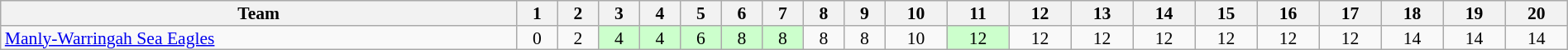<table class="wikitable" width="100%" style="text-align:center; line-height: 90%; font-size:90%;">
<tr>
<th>Team</th>
<th>1</th>
<th>2</th>
<th>3</th>
<th>4</th>
<th>5</th>
<th>6</th>
<th>7</th>
<th>8</th>
<th>9</th>
<th>10</th>
<th>11</th>
<th>12</th>
<th>13</th>
<th>14</th>
<th>15</th>
<th>16</th>
<th>17</th>
<th>18</th>
<th>19</th>
<th>20</th>
</tr>
<tr>
<td style="text-align:left;"> <a href='#'>Manly-Warringah Sea Eagles</a></td>
<td>0</td>
<td>2</td>
<td style="background: #ccffcc;">4</td>
<td style="background: #ccffcc;">4</td>
<td style="background: #ccffcc;">6</td>
<td style="background: #ccffcc;">8</td>
<td style="background: #ccffcc;">8</td>
<td>8</td>
<td>8</td>
<td>10</td>
<td style="background: #ccffcc;">12</td>
<td>12</td>
<td>12</td>
<td>12</td>
<td>12</td>
<td>12</td>
<td>12</td>
<td>14</td>
<td>14</td>
<td>14</td>
</tr>
</table>
